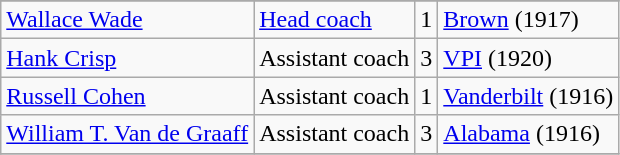<table class="wikitable">
<tr>
</tr>
<tr>
<td><a href='#'>Wallace Wade</a></td>
<td><a href='#'>Head coach</a></td>
<td>1</td>
<td><a href='#'>Brown</a> (1917)</td>
</tr>
<tr>
<td><a href='#'>Hank Crisp</a></td>
<td>Assistant coach</td>
<td>3</td>
<td><a href='#'>VPI</a> (1920)</td>
</tr>
<tr>
<td><a href='#'>Russell Cohen</a></td>
<td>Assistant coach</td>
<td>1</td>
<td><a href='#'>Vanderbilt</a> (1916)</td>
</tr>
<tr>
<td><a href='#'>William T. Van de Graaff</a></td>
<td>Assistant coach</td>
<td>3</td>
<td><a href='#'>Alabama</a> (1916)</td>
</tr>
<tr>
</tr>
</table>
